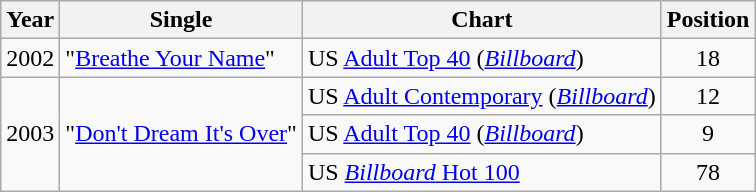<table class="wikitable sortable">
<tr>
<th>Year</th>
<th>Single</th>
<th>Chart</th>
<th>Position</th>
</tr>
<tr>
<td>2002</td>
<td>"<a href='#'>Breathe Your Name</a>"</td>
<td>US <a href='#'>Adult Top 40</a> (<em><a href='#'>Billboard</a></em>)</td>
<td style="text-align:center;">18</td>
</tr>
<tr>
<td rowspan="3">2003</td>
<td rowspan="3">"<a href='#'>Don't Dream It's Over</a>"</td>
<td>US <a href='#'>Adult Contemporary</a> (<em><a href='#'>Billboard</a></em>)</td>
<td style="text-align:center;">12</td>
</tr>
<tr>
<td>US <a href='#'>Adult Top 40</a> (<em><a href='#'>Billboard</a></em>)</td>
<td style="text-align:center;">9</td>
</tr>
<tr>
<td>US <a href='#'><em>Billboard</em> Hot 100</a></td>
<td style="text-align:center;">78</td>
</tr>
</table>
